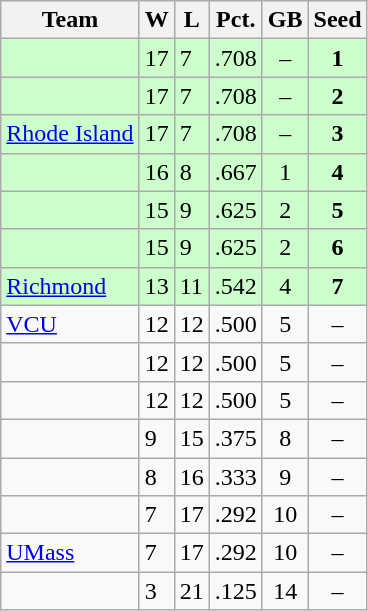<table class=wikitable>
<tr>
<th>Team</th>
<th>W</th>
<th>L</th>
<th>Pct.</th>
<th>GB</th>
<th>Seed</th>
</tr>
<tr bgcolor="#ccffcc">
<td></td>
<td>17</td>
<td>7</td>
<td>.708</td>
<td style="text-align:center;">–</td>
<td style="text-align:center;"><strong>1</strong></td>
</tr>
<tr bgcolor="#ccffcc">
<td></td>
<td>17</td>
<td>7</td>
<td>.708</td>
<td style="text-align:center;">–</td>
<td style="text-align:center;"><strong>2</strong></td>
</tr>
<tr bgcolor="#ccffcc">
<td><a href='#'>Rhode Island</a></td>
<td>17</td>
<td>7</td>
<td>.708</td>
<td style="text-align:center;">–</td>
<td style="text-align:center;"><strong>3</strong></td>
</tr>
<tr bgcolor="#ccffcc">
<td></td>
<td>16</td>
<td>8</td>
<td>.667</td>
<td style="text-align:center;">1</td>
<td style="text-align:center;"><strong>4</strong></td>
</tr>
<tr bgcolor="#ccffcc">
<td></td>
<td>15</td>
<td>9</td>
<td>.625</td>
<td style="text-align:center;">2</td>
<td style="text-align:center;"><strong>5</strong></td>
</tr>
<tr bgcolor="#ccffcc">
<td></td>
<td>15</td>
<td>9</td>
<td>.625</td>
<td style="text-align:center;">2</td>
<td style="text-align:center;"><strong>6</strong></td>
</tr>
<tr bgcolor="#ccffcc">
<td><a href='#'>Richmond</a></td>
<td>13</td>
<td>11</td>
<td>.542</td>
<td style="text-align:center;">4</td>
<td style="text-align:center;"><strong>7</strong></td>
</tr>
<tr>
<td><a href='#'>VCU</a></td>
<td>12</td>
<td>12</td>
<td>.500</td>
<td style="text-align:center;">5</td>
<td style="text-align:center;">–</td>
</tr>
<tr>
<td></td>
<td>12</td>
<td>12</td>
<td>.500</td>
<td style="text-align:center;">5</td>
<td style="text-align:center;">–</td>
</tr>
<tr>
<td></td>
<td>12</td>
<td>12</td>
<td>.500</td>
<td style="text-align:center;">5</td>
<td style="text-align:center;">–</td>
</tr>
<tr>
<td></td>
<td>9</td>
<td>15</td>
<td>.375</td>
<td style="text-align:center;">8</td>
<td style="text-align:center;">–</td>
</tr>
<tr>
<td></td>
<td>8</td>
<td>16</td>
<td>.333</td>
<td style="text-align:center;">9</td>
<td style="text-align:center;">–</td>
</tr>
<tr>
<td></td>
<td>7</td>
<td>17</td>
<td>.292</td>
<td style="text-align:center;">10</td>
<td style="text-align:center;">–</td>
</tr>
<tr>
<td><a href='#'>UMass</a></td>
<td>7</td>
<td>17</td>
<td>.292</td>
<td style="text-align:center;">10</td>
<td style="text-align:center;">–</td>
</tr>
<tr>
<td></td>
<td>3</td>
<td>21</td>
<td>.125</td>
<td style="text-align:center;">14</td>
<td style="text-align:center;">–</td>
</tr>
</table>
